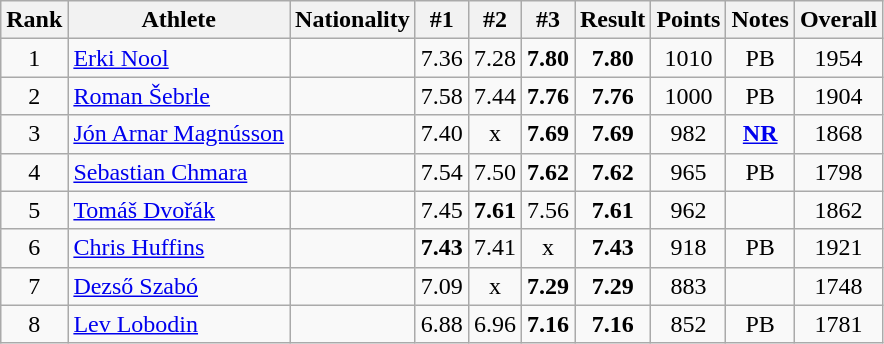<table class="wikitable sortable" style="text-align:center">
<tr>
<th>Rank</th>
<th>Athlete</th>
<th>Nationality</th>
<th>#1</th>
<th>#2</th>
<th>#3</th>
<th>Result</th>
<th>Points</th>
<th>Notes</th>
<th>Overall</th>
</tr>
<tr>
<td>1</td>
<td align=left><a href='#'>Erki Nool</a></td>
<td align=left></td>
<td>7.36</td>
<td>7.28</td>
<td><strong>7.80</strong></td>
<td><strong>7.80</strong></td>
<td>1010</td>
<td>PB</td>
<td>1954</td>
</tr>
<tr>
<td>2</td>
<td align=left><a href='#'>Roman Šebrle</a></td>
<td align=left></td>
<td>7.58</td>
<td>7.44</td>
<td><strong>7.76</strong></td>
<td><strong>7.76</strong></td>
<td>1000</td>
<td>PB</td>
<td>1904</td>
</tr>
<tr>
<td>3</td>
<td align=left><a href='#'>Jón Arnar Magnússon</a></td>
<td align=left></td>
<td>7.40</td>
<td>x</td>
<td><strong>7.69</strong></td>
<td><strong>7.69</strong></td>
<td>982</td>
<td><strong><a href='#'>NR</a></strong></td>
<td>1868</td>
</tr>
<tr>
<td>4</td>
<td align=left><a href='#'>Sebastian Chmara</a></td>
<td align=left></td>
<td>7.54</td>
<td>7.50</td>
<td><strong>7.62</strong></td>
<td><strong>7.62</strong></td>
<td>965</td>
<td>PB</td>
<td>1798</td>
</tr>
<tr>
<td>5</td>
<td align=left><a href='#'>Tomáš Dvořák</a></td>
<td align=left></td>
<td>7.45</td>
<td><strong>7.61</strong></td>
<td>7.56</td>
<td><strong>7.61</strong></td>
<td>962</td>
<td></td>
<td>1862</td>
</tr>
<tr>
<td>6</td>
<td align=left><a href='#'>Chris Huffins</a></td>
<td align=left></td>
<td><strong>7.43</strong></td>
<td>7.41</td>
<td>x</td>
<td><strong>7.43</strong></td>
<td>918</td>
<td>PB</td>
<td>1921</td>
</tr>
<tr>
<td>7</td>
<td align=left><a href='#'>Dezső Szabó</a></td>
<td align=left></td>
<td>7.09</td>
<td>x</td>
<td><strong>7.29</strong></td>
<td><strong>7.29</strong></td>
<td>883</td>
<td></td>
<td>1748</td>
</tr>
<tr>
<td>8</td>
<td align=left><a href='#'>Lev Lobodin</a></td>
<td align=left></td>
<td>6.88</td>
<td>6.96</td>
<td><strong>7.16</strong></td>
<td><strong>7.16</strong></td>
<td>852</td>
<td>PB</td>
<td>1781</td>
</tr>
</table>
